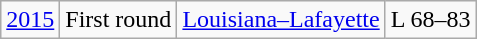<table class="wikitable">
<tr align="center">
<td><a href='#'>2015</a></td>
<td>First round</td>
<td><a href='#'>Louisiana–Lafayette</a></td>
<td>L 68–83</td>
</tr>
</table>
